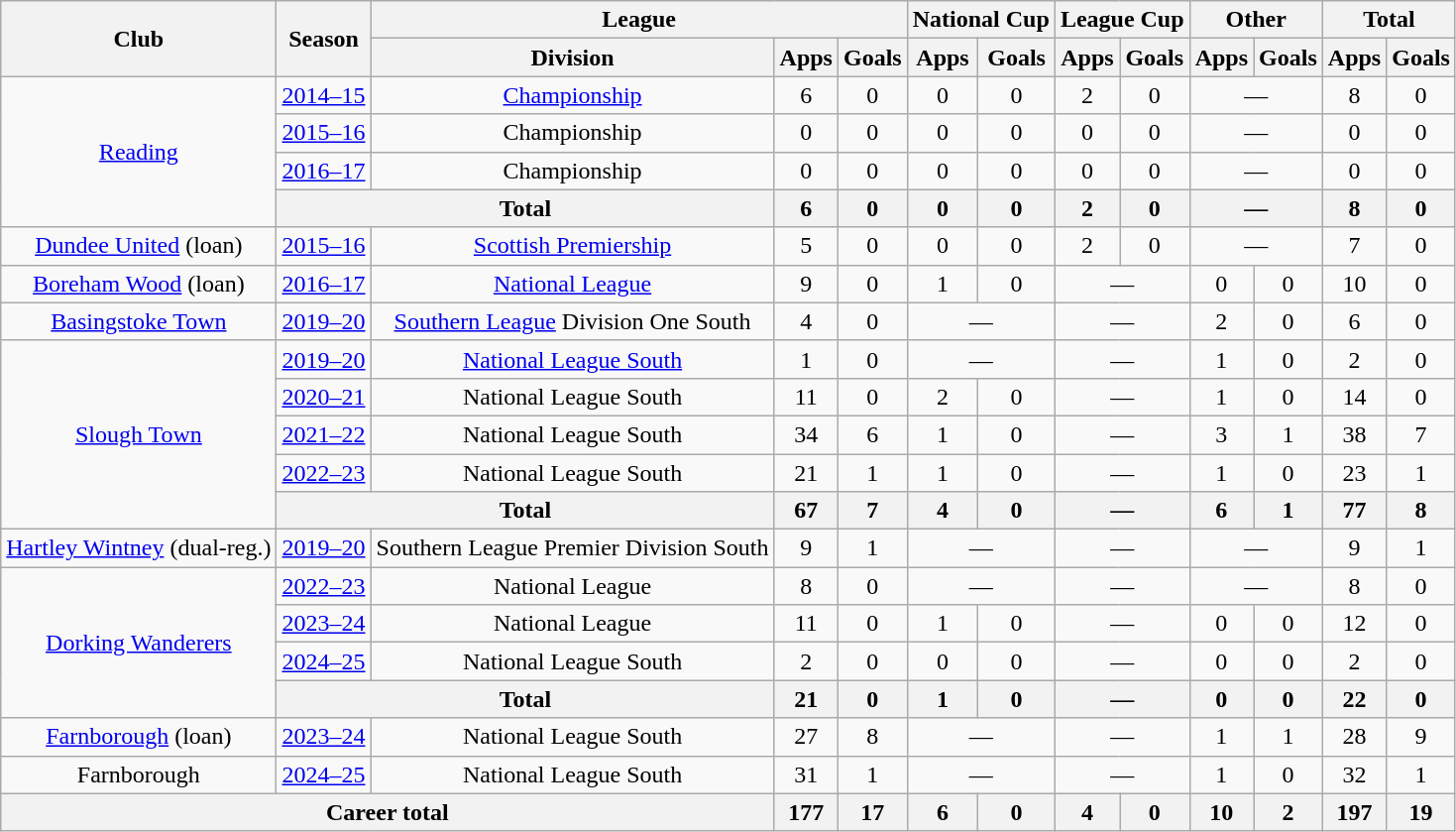<table class="wikitable" style="text-align:center">
<tr>
<th rowspan="2">Club</th>
<th rowspan="2">Season</th>
<th colspan="3">League</th>
<th colspan="2">National Cup</th>
<th colspan="2">League Cup</th>
<th colspan="2">Other</th>
<th colspan="2">Total</th>
</tr>
<tr>
<th>Division</th>
<th>Apps</th>
<th>Goals</th>
<th>Apps</th>
<th>Goals</th>
<th>Apps</th>
<th>Goals</th>
<th>Apps</th>
<th>Goals</th>
<th>Apps</th>
<th>Goals</th>
</tr>
<tr>
<td rowspan="4"><a href='#'>Reading</a></td>
<td><a href='#'>2014–15</a></td>
<td><a href='#'>Championship</a></td>
<td>6</td>
<td>0</td>
<td>0</td>
<td>0</td>
<td>2</td>
<td>0</td>
<td colspan="2">—</td>
<td>8</td>
<td>0</td>
</tr>
<tr>
<td><a href='#'>2015–16</a></td>
<td>Championship</td>
<td>0</td>
<td>0</td>
<td>0</td>
<td>0</td>
<td>0</td>
<td>0</td>
<td colspan="2">—</td>
<td>0</td>
<td>0</td>
</tr>
<tr>
<td><a href='#'>2016–17</a></td>
<td>Championship</td>
<td>0</td>
<td>0</td>
<td>0</td>
<td>0</td>
<td>0</td>
<td>0</td>
<td colspan="2">—</td>
<td>0</td>
<td>0</td>
</tr>
<tr>
<th colspan=2>Total</th>
<th>6</th>
<th>0</th>
<th>0</th>
<th>0</th>
<th>2</th>
<th>0</th>
<th colspan="2">—</th>
<th>8</th>
<th>0</th>
</tr>
<tr>
<td><a href='#'>Dundee United</a> (loan)</td>
<td><a href='#'>2015–16</a></td>
<td><a href='#'>Scottish Premiership</a></td>
<td>5</td>
<td>0</td>
<td>0</td>
<td>0</td>
<td>2</td>
<td>0</td>
<td colspan="2">—</td>
<td>7</td>
<td>0</td>
</tr>
<tr>
<td><a href='#'>Boreham Wood</a> (loan)</td>
<td><a href='#'>2016–17</a></td>
<td><a href='#'>National League</a></td>
<td>9</td>
<td>0</td>
<td>1</td>
<td>0</td>
<td colspan="2">—</td>
<td>0</td>
<td>0</td>
<td>10</td>
<td>0</td>
</tr>
<tr>
<td><a href='#'>Basingstoke Town</a></td>
<td><a href='#'>2019–20</a></td>
<td><a href='#'>Southern League</a> Division One South</td>
<td>4</td>
<td>0</td>
<td colspan="2">—</td>
<td colspan="2">—</td>
<td>2</td>
<td>0</td>
<td>6</td>
<td>0</td>
</tr>
<tr>
<td rowspan="5"><a href='#'>Slough Town</a></td>
<td><a href='#'>2019–20</a></td>
<td><a href='#'>National League South</a></td>
<td>1</td>
<td>0</td>
<td colspan="2">—</td>
<td colspan="2">—</td>
<td>1</td>
<td>0</td>
<td>2</td>
<td>0</td>
</tr>
<tr>
<td><a href='#'>2020–21</a></td>
<td>National League South</td>
<td>11</td>
<td>0</td>
<td>2</td>
<td>0</td>
<td colspan="2">—</td>
<td>1</td>
<td>0</td>
<td>14</td>
<td>0</td>
</tr>
<tr>
<td><a href='#'>2021–22</a></td>
<td>National League South</td>
<td>34</td>
<td>6</td>
<td>1</td>
<td>0</td>
<td colspan="2">—</td>
<td>3</td>
<td>1</td>
<td>38</td>
<td>7</td>
</tr>
<tr>
<td><a href='#'>2022–23</a></td>
<td>National League South</td>
<td>21</td>
<td>1</td>
<td>1</td>
<td>0</td>
<td colspan="2">—</td>
<td>1</td>
<td>0</td>
<td>23</td>
<td>1</td>
</tr>
<tr>
<th colspan=2>Total</th>
<th>67</th>
<th>7</th>
<th>4</th>
<th>0</th>
<th colspan="2">—</th>
<th>6</th>
<th>1</th>
<th>77</th>
<th>8</th>
</tr>
<tr>
<td><a href='#'>Hartley Wintney</a> (dual-reg.)</td>
<td><a href='#'>2019–20</a></td>
<td>Southern League Premier Division South</td>
<td>9</td>
<td>1</td>
<td colspan="2">—</td>
<td colspan="2">—</td>
<td colspan="2">—</td>
<td>9</td>
<td>1</td>
</tr>
<tr>
<td rowspan="4"><a href='#'>Dorking Wanderers</a></td>
<td><a href='#'>2022–23</a></td>
<td>National League</td>
<td>8</td>
<td>0</td>
<td colspan="2">—</td>
<td colspan="2">—</td>
<td colspan="2">—</td>
<td>8</td>
<td>0</td>
</tr>
<tr>
<td><a href='#'>2023–24</a></td>
<td>National League</td>
<td>11</td>
<td>0</td>
<td>1</td>
<td>0</td>
<td colspan="2">—</td>
<td>0</td>
<td>0</td>
<td>12</td>
<td>0</td>
</tr>
<tr>
<td><a href='#'>2024–25</a></td>
<td>National League South</td>
<td>2</td>
<td>0</td>
<td>0</td>
<td>0</td>
<td colspan="2">—</td>
<td>0</td>
<td>0</td>
<td>2</td>
<td>0</td>
</tr>
<tr>
<th colspan=2>Total</th>
<th>21</th>
<th>0</th>
<th>1</th>
<th>0</th>
<th colspan="2">—</th>
<th>0</th>
<th>0</th>
<th>22</th>
<th>0</th>
</tr>
<tr>
<td><a href='#'>Farnborough</a> (loan)</td>
<td><a href='#'>2023–24</a></td>
<td>National League South</td>
<td>27</td>
<td>8</td>
<td colspan="2">—</td>
<td colspan="2">—</td>
<td>1</td>
<td>1</td>
<td>28</td>
<td>9</td>
</tr>
<tr>
<td>Farnborough</td>
<td><a href='#'>2024–25</a></td>
<td>National League South</td>
<td>31</td>
<td>1</td>
<td colspan="2">—</td>
<td colspan="2">—</td>
<td>1</td>
<td>0</td>
<td>32</td>
<td>1</td>
</tr>
<tr>
<th colspan=3>Career total</th>
<th>177</th>
<th>17</th>
<th>6</th>
<th>0</th>
<th>4</th>
<th>0</th>
<th>10</th>
<th>2</th>
<th>197</th>
<th>19</th>
</tr>
</table>
